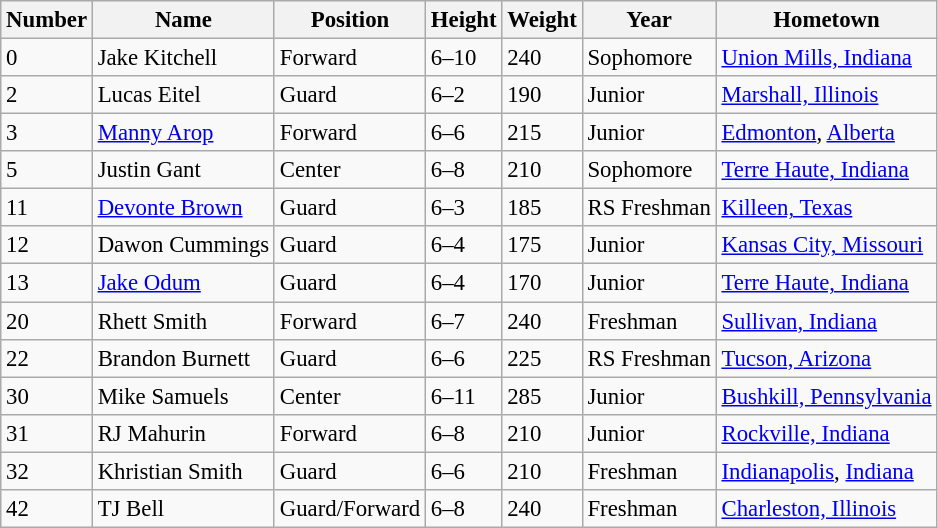<table class="wikitable" style="font-size: 95%;">
<tr>
<th>Number</th>
<th>Name</th>
<th>Position</th>
<th>Height</th>
<th>Weight</th>
<th>Year</th>
<th>Hometown</th>
</tr>
<tr>
<td>0</td>
<td>Jake Kitchell</td>
<td>Forward</td>
<td>6–10</td>
<td>240</td>
<td>Sophomore</td>
<td><a href='#'>Union Mills, Indiana</a></td>
</tr>
<tr>
<td>2</td>
<td>Lucas Eitel</td>
<td>Guard</td>
<td>6–2</td>
<td>190</td>
<td>Junior</td>
<td><a href='#'>Marshall, Illinois</a></td>
</tr>
<tr>
<td>3</td>
<td><a href='#'>Manny Arop</a></td>
<td>Forward</td>
<td>6–6</td>
<td>215</td>
<td>Junior</td>
<td><a href='#'>Edmonton</a>, <a href='#'>Alberta</a></td>
</tr>
<tr>
<td>5</td>
<td>Justin Gant</td>
<td>Center</td>
<td>6–8</td>
<td>210</td>
<td>Sophomore</td>
<td><a href='#'>Terre Haute, Indiana</a></td>
</tr>
<tr>
<td>11</td>
<td><a href='#'>Devonte Brown</a></td>
<td>Guard</td>
<td>6–3</td>
<td>185</td>
<td>RS Freshman</td>
<td><a href='#'>Killeen, Texas</a></td>
</tr>
<tr>
<td>12</td>
<td>Dawon Cummings</td>
<td>Guard</td>
<td>6–4</td>
<td>175</td>
<td>Junior</td>
<td><a href='#'>Kansas City, Missouri</a></td>
</tr>
<tr>
<td>13</td>
<td><a href='#'>Jake Odum</a></td>
<td>Guard</td>
<td>6–4</td>
<td>170</td>
<td>Junior</td>
<td><a href='#'>Terre Haute, Indiana</a></td>
</tr>
<tr>
<td>20</td>
<td>Rhett Smith</td>
<td>Forward</td>
<td>6–7</td>
<td>240</td>
<td>Freshman</td>
<td><a href='#'>Sullivan, Indiana</a></td>
</tr>
<tr>
<td>22</td>
<td>Brandon Burnett</td>
<td>Guard</td>
<td>6–6</td>
<td>225</td>
<td>RS Freshman</td>
<td><a href='#'>Tucson, Arizona</a></td>
</tr>
<tr>
<td>30</td>
<td>Mike Samuels</td>
<td>Center</td>
<td>6–11</td>
<td>285</td>
<td>Junior</td>
<td><a href='#'>Bushkill, Pennsylvania</a></td>
</tr>
<tr>
<td>31</td>
<td>RJ Mahurin</td>
<td>Forward</td>
<td>6–8</td>
<td>210</td>
<td>Junior</td>
<td><a href='#'>Rockville, Indiana</a></td>
</tr>
<tr>
<td>32</td>
<td>Khristian Smith</td>
<td>Guard</td>
<td>6–6</td>
<td>210</td>
<td>Freshman</td>
<td><a href='#'>Indianapolis</a>, <a href='#'>Indiana</a></td>
</tr>
<tr>
<td>42</td>
<td>TJ Bell</td>
<td>Guard/Forward</td>
<td>6–8</td>
<td>240</td>
<td>Freshman</td>
<td><a href='#'>Charleston, Illinois</a></td>
</tr>
</table>
